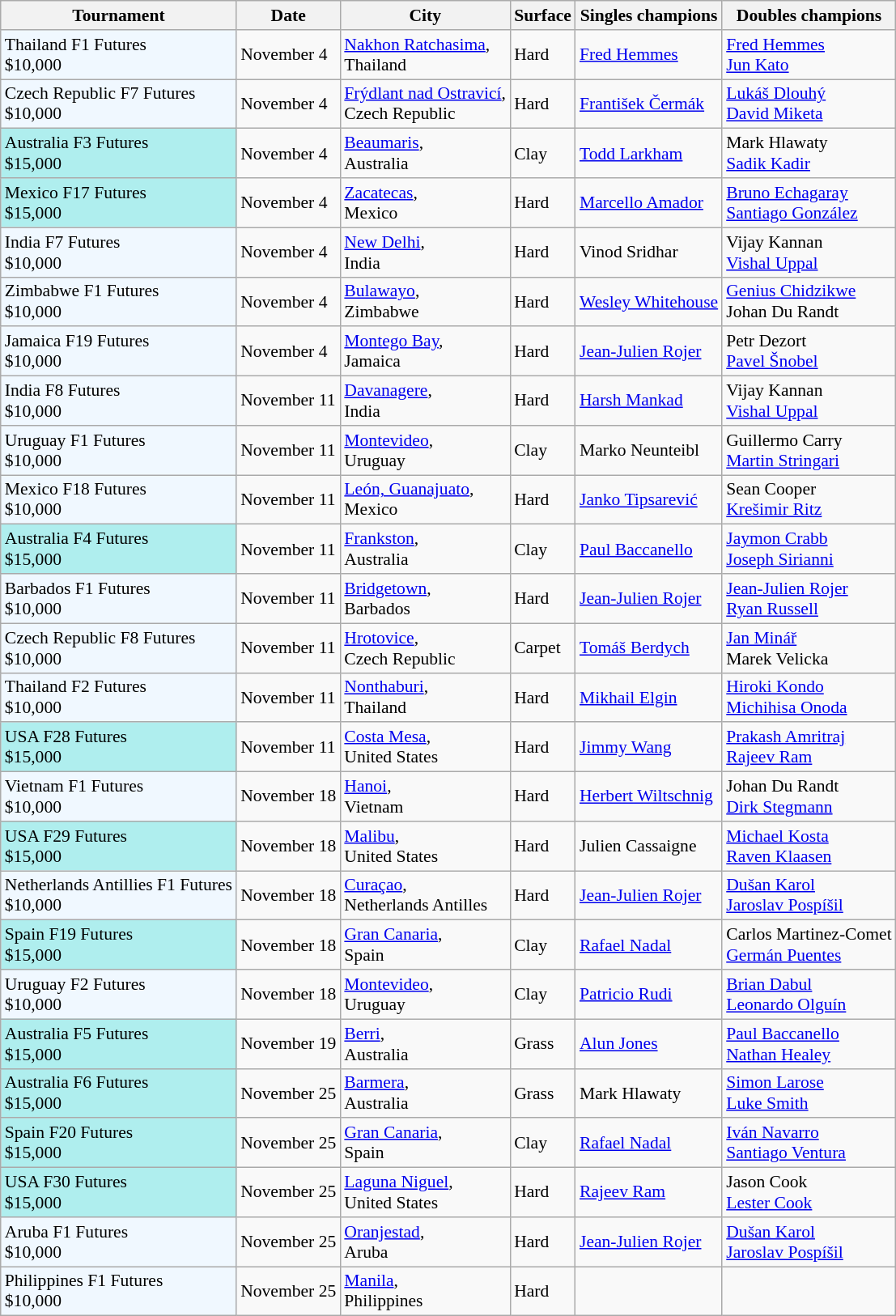<table class="sortable wikitable" style="font-size:90%">
<tr>
<th>Tournament</th>
<th>Date</th>
<th>City</th>
<th>Surface</th>
<th>Singles champions</th>
<th>Doubles champions</th>
</tr>
<tr>
<td style="background:#f0f8ff;">Thailand F1 Futures<br>$10,000</td>
<td>November 4</td>
<td><a href='#'>Nakhon Ratchasima</a>,<br>Thailand</td>
<td>Hard</td>
<td> <a href='#'>Fred Hemmes</a></td>
<td> <a href='#'>Fred Hemmes</a><br> <a href='#'>Jun Kato</a></td>
</tr>
<tr>
<td style="background:#f0f8ff;">Czech Republic F7 Futures<br>$10,000</td>
<td>November 4</td>
<td><a href='#'>Frýdlant nad Ostravicí</a>,<br>Czech Republic</td>
<td>Hard</td>
<td> <a href='#'>František Čermák</a></td>
<td> <a href='#'>Lukáš Dlouhý</a><br> <a href='#'>David Miketa</a></td>
</tr>
<tr>
<td style="background:#afeeee;">Australia F3 Futures<br>$15,000</td>
<td>November 4</td>
<td><a href='#'>Beaumaris</a>,<br>Australia</td>
<td>Clay</td>
<td> <a href='#'>Todd Larkham</a></td>
<td> Mark Hlawaty<br> <a href='#'>Sadik Kadir</a></td>
</tr>
<tr>
<td style="background:#afeeee;">Mexico F17 Futures<br>$15,000</td>
<td>November 4</td>
<td><a href='#'>Zacatecas</a>,<br>Mexico</td>
<td>Hard</td>
<td> <a href='#'>Marcello Amador</a></td>
<td> <a href='#'>Bruno Echagaray</a><br> <a href='#'>Santiago González</a></td>
</tr>
<tr>
<td style="background:#f0f8ff;">India F7 Futures<br>$10,000</td>
<td>November 4</td>
<td><a href='#'>New Delhi</a>,<br>India</td>
<td>Hard</td>
<td> Vinod Sridhar</td>
<td> Vijay Kannan<br> <a href='#'>Vishal Uppal</a></td>
</tr>
<tr>
<td style="background:#f0f8ff;">Zimbabwe F1 Futures<br>$10,000</td>
<td>November 4</td>
<td><a href='#'>Bulawayo</a>,<br>Zimbabwe</td>
<td>Hard</td>
<td> <a href='#'>Wesley Whitehouse</a></td>
<td> <a href='#'>Genius Chidzikwe</a><br> Johan Du Randt</td>
</tr>
<tr>
<td style="background:#f0f8ff;">Jamaica F19 Futures<br>$10,000</td>
<td>November 4</td>
<td><a href='#'>Montego Bay</a>,<br>Jamaica</td>
<td>Hard</td>
<td> <a href='#'>Jean-Julien Rojer</a></td>
<td> Petr Dezort<br> <a href='#'>Pavel Šnobel</a></td>
</tr>
<tr>
<td style="background:#f0f8ff;">India F8 Futures<br>$10,000</td>
<td>November 11</td>
<td><a href='#'>Davanagere</a>,<br>India</td>
<td>Hard</td>
<td> <a href='#'>Harsh Mankad</a></td>
<td> Vijay Kannan<br> <a href='#'>Vishal Uppal</a></td>
</tr>
<tr>
<td style="background:#f0f8ff;">Uruguay F1 Futures<br>$10,000</td>
<td>November 11</td>
<td><a href='#'>Montevideo</a>,<br>Uruguay</td>
<td>Clay</td>
<td> Marko Neunteibl</td>
<td> Guillermo Carry<br> <a href='#'>Martin Stringari</a></td>
</tr>
<tr>
<td style="background:#f0f8ff;">Mexico F18 Futures<br>$10,000</td>
<td>November 11</td>
<td><a href='#'>León, Guanajuato</a>,<br>Mexico</td>
<td>Hard</td>
<td> <a href='#'>Janko Tipsarević</a></td>
<td> Sean Cooper<br> <a href='#'>Krešimir Ritz</a></td>
</tr>
<tr>
<td style="background:#afeeee;">Australia F4 Futures<br>$15,000</td>
<td>November 11</td>
<td><a href='#'>Frankston</a>,<br>Australia</td>
<td>Clay</td>
<td> <a href='#'>Paul Baccanello</a></td>
<td> <a href='#'>Jaymon Crabb</a><br> <a href='#'>Joseph Sirianni</a></td>
</tr>
<tr>
<td style="background:#f0f8ff;">Barbados F1 Futures<br>$10,000</td>
<td>November 11</td>
<td><a href='#'>Bridgetown</a>,<br>Barbados</td>
<td>Hard</td>
<td> <a href='#'>Jean-Julien Rojer</a></td>
<td> <a href='#'>Jean-Julien Rojer</a><br> <a href='#'>Ryan Russell</a></td>
</tr>
<tr>
<td style="background:#f0f8ff;">Czech Republic F8 Futures<br>$10,000</td>
<td>November 11</td>
<td><a href='#'>Hrotovice</a>,<br>Czech Republic</td>
<td>Carpet</td>
<td> <a href='#'>Tomáš Berdych</a></td>
<td> <a href='#'>Jan Minář</a><br> Marek Velicka</td>
</tr>
<tr>
<td style="background:#f0f8ff;">Thailand F2 Futures<br>$10,000</td>
<td>November 11</td>
<td><a href='#'>Nonthaburi</a>,<br>Thailand</td>
<td>Hard</td>
<td> <a href='#'>Mikhail Elgin</a></td>
<td> <a href='#'>Hiroki Kondo</a><br> <a href='#'>Michihisa Onoda</a></td>
</tr>
<tr>
<td style="background:#afeeee;">USA F28 Futures<br>$15,000</td>
<td>November 11</td>
<td><a href='#'>Costa Mesa</a>,<br>United States</td>
<td>Hard</td>
<td> <a href='#'>Jimmy Wang</a></td>
<td> <a href='#'>Prakash Amritraj</a><br> <a href='#'>Rajeev Ram</a></td>
</tr>
<tr>
<td style="background:#f0f8ff;">Vietnam F1 Futures<br>$10,000</td>
<td>November 18</td>
<td><a href='#'>Hanoi</a>,<br>Vietnam</td>
<td>Hard</td>
<td> <a href='#'>Herbert Wiltschnig</a></td>
<td> Johan Du Randt<br> <a href='#'>Dirk Stegmann</a></td>
</tr>
<tr>
<td style="background:#afeeee;">USA F29 Futures<br>$15,000</td>
<td>November 18</td>
<td><a href='#'>Malibu</a>,<br>United States</td>
<td>Hard</td>
<td> Julien Cassaigne</td>
<td> <a href='#'>Michael Kosta</a><br> <a href='#'>Raven Klaasen</a></td>
</tr>
<tr>
<td style="background:#f0f8ff;">Netherlands Antillies F1 Futures<br>$10,000</td>
<td>November 18</td>
<td><a href='#'>Curaçao</a>,<br>Netherlands Antilles</td>
<td>Hard</td>
<td> <a href='#'>Jean-Julien Rojer</a></td>
<td> <a href='#'>Dušan Karol</a><br> <a href='#'>Jaroslav Pospíšil</a></td>
</tr>
<tr>
<td style="background:#afeeee;">Spain F19 Futures<br>$15,000</td>
<td>November 18</td>
<td><a href='#'>Gran Canaria</a>,<br>Spain</td>
<td>Clay</td>
<td> <a href='#'>Rafael Nadal</a></td>
<td> Carlos Martinez-Comet<br> <a href='#'>Germán Puentes</a></td>
</tr>
<tr>
<td style="background:#f0f8ff;">Uruguay F2 Futures<br>$10,000</td>
<td>November 18</td>
<td><a href='#'>Montevideo</a>,<br>Uruguay</td>
<td>Clay</td>
<td> <a href='#'>Patricio Rudi</a></td>
<td> <a href='#'>Brian Dabul</a><br> <a href='#'>Leonardo Olguín</a></td>
</tr>
<tr>
<td style="background:#afeeee;">Australia F5 Futures<br>$15,000</td>
<td>November 19</td>
<td><a href='#'>Berri</a>,<br>Australia</td>
<td>Grass</td>
<td> <a href='#'>Alun Jones</a></td>
<td> <a href='#'>Paul Baccanello</a><br> <a href='#'>Nathan Healey</a></td>
</tr>
<tr>
<td style="background:#afeeee;">Australia F6 Futures<br>$15,000</td>
<td>November 25</td>
<td><a href='#'>Barmera</a>,<br>Australia</td>
<td>Grass</td>
<td> Mark Hlawaty</td>
<td> <a href='#'>Simon Larose</a><br> <a href='#'>Luke Smith</a></td>
</tr>
<tr>
<td style="background:#afeeee;">Spain F20 Futures<br>$15,000</td>
<td>November 25</td>
<td><a href='#'>Gran Canaria</a>,<br>Spain</td>
<td>Clay</td>
<td> <a href='#'>Rafael Nadal</a></td>
<td> <a href='#'>Iván Navarro</a><br> <a href='#'>Santiago Ventura</a></td>
</tr>
<tr>
<td style="background:#afeeee;">USA F30 Futures<br>$15,000</td>
<td>November 25</td>
<td><a href='#'>Laguna Niguel</a>,<br>United States</td>
<td>Hard</td>
<td> <a href='#'>Rajeev Ram</a></td>
<td> Jason Cook<br> <a href='#'>Lester Cook</a></td>
</tr>
<tr>
<td style="background:#f0f8ff;">Aruba F1 Futures<br>$10,000</td>
<td>November 25</td>
<td><a href='#'>Oranjestad</a>,<br>Aruba</td>
<td>Hard</td>
<td> <a href='#'>Jean-Julien Rojer</a></td>
<td> <a href='#'>Dušan Karol</a><br> <a href='#'>Jaroslav Pospíšil</a></td>
</tr>
<tr>
<td style="background:#f0f8ff;">Philippines F1 Futures<br>$10,000</td>
<td>November 25</td>
<td><a href='#'>Manila</a>,<br>Philippines</td>
<td>Hard</td>
<td></td>
<td></td>
</tr>
</table>
